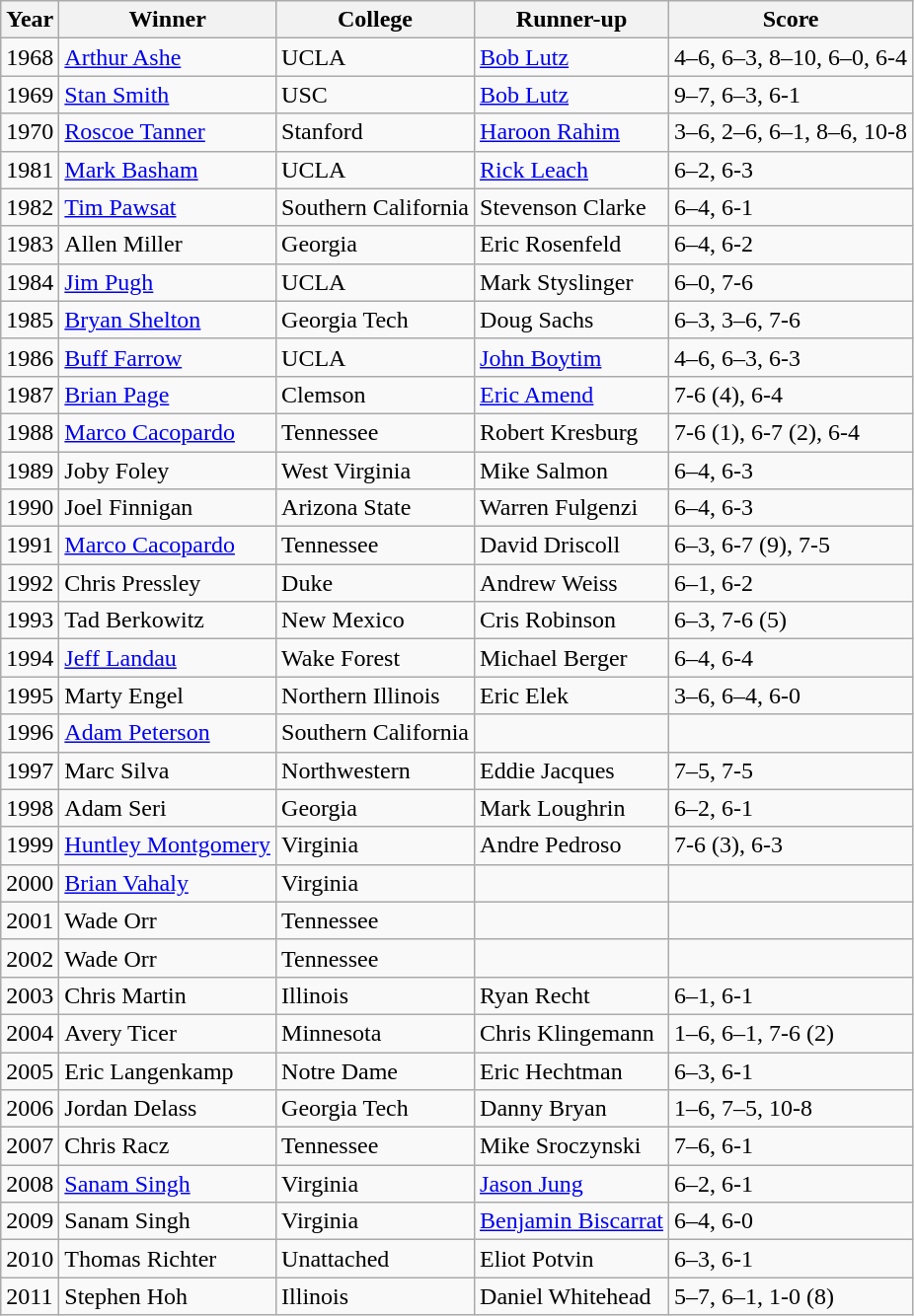<table class="wikitable">
<tr>
<th>Year</th>
<th>Winner</th>
<th>College</th>
<th>Runner-up</th>
<th>Score</th>
</tr>
<tr>
<td>1968</td>
<td><a href='#'>Arthur Ashe</a></td>
<td>UCLA</td>
<td><a href='#'>Bob Lutz</a></td>
<td>4–6, 6–3, 8–10, 6–0, 6-4</td>
</tr>
<tr>
<td>1969</td>
<td><a href='#'>Stan Smith</a></td>
<td>USC</td>
<td><a href='#'>Bob Lutz</a></td>
<td>9–7, 6–3, 6-1</td>
</tr>
<tr>
<td>1970</td>
<td><a href='#'>Roscoe Tanner</a></td>
<td>Stanford</td>
<td><a href='#'>Haroon Rahim</a></td>
<td>3–6, 2–6, 6–1, 8–6, 10-8</td>
</tr>
<tr>
<td>1981</td>
<td><a href='#'>Mark Basham</a></td>
<td>UCLA</td>
<td><a href='#'>Rick Leach</a></td>
<td>6–2, 6-3</td>
</tr>
<tr>
<td>1982</td>
<td><a href='#'>Tim Pawsat</a></td>
<td>Southern California</td>
<td>Stevenson Clarke</td>
<td>6–4, 6-1</td>
</tr>
<tr>
<td>1983</td>
<td>Allen Miller</td>
<td>Georgia</td>
<td>Eric Rosenfeld</td>
<td>6–4, 6-2</td>
</tr>
<tr>
<td>1984</td>
<td><a href='#'>Jim Pugh</a></td>
<td>UCLA</td>
<td>Mark Styslinger</td>
<td>6–0, 7-6</td>
</tr>
<tr>
<td>1985</td>
<td><a href='#'>Bryan Shelton</a></td>
<td>Georgia Tech</td>
<td>Doug Sachs</td>
<td>6–3, 3–6, 7-6</td>
</tr>
<tr>
<td>1986</td>
<td><a href='#'>Buff Farrow</a></td>
<td>UCLA</td>
<td><a href='#'>John Boytim</a></td>
<td>4–6, 6–3, 6-3</td>
</tr>
<tr>
<td>1987</td>
<td><a href='#'>Brian Page</a></td>
<td>Clemson</td>
<td><a href='#'>Eric Amend</a></td>
<td>7-6 (4), 6-4</td>
</tr>
<tr>
<td>1988</td>
<td><a href='#'>Marco Cacopardo</a></td>
<td>Tennessee</td>
<td>Robert Kresburg</td>
<td>7-6 (1), 6-7 (2), 6-4</td>
</tr>
<tr>
<td>1989</td>
<td>Joby Foley</td>
<td>West Virginia</td>
<td>Mike Salmon</td>
<td>6–4, 6-3</td>
</tr>
<tr>
<td>1990</td>
<td>Joel Finnigan</td>
<td>Arizona State</td>
<td>Warren Fulgenzi</td>
<td>6–4, 6-3</td>
</tr>
<tr>
<td>1991</td>
<td><a href='#'>Marco Cacopardo</a></td>
<td>Tennessee</td>
<td>David Driscoll</td>
<td>6–3, 6-7 (9), 7-5</td>
</tr>
<tr>
<td>1992</td>
<td>Chris Pressley</td>
<td>Duke</td>
<td>Andrew Weiss</td>
<td>6–1, 6-2</td>
</tr>
<tr>
<td>1993</td>
<td>Tad Berkowitz</td>
<td>New Mexico</td>
<td>Cris Robinson</td>
<td>6–3, 7-6 (5)</td>
</tr>
<tr>
<td>1994</td>
<td><a href='#'>Jeff Landau</a></td>
<td>Wake Forest</td>
<td>Michael Berger</td>
<td>6–4, 6-4</td>
</tr>
<tr>
<td>1995</td>
<td>Marty Engel</td>
<td>Northern Illinois</td>
<td>Eric Elek</td>
<td>3–6, 6–4, 6-0</td>
</tr>
<tr>
<td>1996</td>
<td><a href='#'>Adam Peterson</a></td>
<td>Southern California</td>
<td></td>
<td></td>
</tr>
<tr>
<td>1997</td>
<td>Marc Silva</td>
<td>Northwestern</td>
<td>Eddie Jacques</td>
<td>7–5, 7-5</td>
</tr>
<tr>
<td>1998</td>
<td>Adam Seri</td>
<td>Georgia</td>
<td>Mark Loughrin</td>
<td>6–2, 6-1</td>
</tr>
<tr>
<td>1999</td>
<td><a href='#'>Huntley Montgomery</a></td>
<td>Virginia</td>
<td>Andre Pedroso</td>
<td>7-6 (3), 6-3</td>
</tr>
<tr>
<td>2000</td>
<td><a href='#'>Brian Vahaly</a></td>
<td>Virginia</td>
<td></td>
<td></td>
</tr>
<tr>
<td>2001</td>
<td>Wade Orr</td>
<td>Tennessee</td>
<td></td>
<td></td>
</tr>
<tr>
<td>2002</td>
<td>Wade Orr</td>
<td>Tennessee</td>
<td></td>
<td></td>
</tr>
<tr>
<td>2003</td>
<td>Chris Martin</td>
<td>Illinois</td>
<td>Ryan Recht</td>
<td>6–1, 6-1</td>
</tr>
<tr>
<td>2004</td>
<td>Avery Ticer</td>
<td>Minnesota</td>
<td>Chris Klingemann</td>
<td>1–6, 6–1, 7-6 (2)</td>
</tr>
<tr>
<td>2005</td>
<td>Eric Langenkamp</td>
<td>Notre Dame</td>
<td>Eric Hechtman</td>
<td>6–3, 6-1</td>
</tr>
<tr>
<td>2006</td>
<td>Jordan Delass</td>
<td>Georgia Tech</td>
<td>Danny Bryan</td>
<td>1–6, 7–5, 10-8</td>
</tr>
<tr>
<td>2007</td>
<td>Chris Racz</td>
<td>Tennessee</td>
<td>Mike Sroczynski</td>
<td>7–6, 6-1</td>
</tr>
<tr>
<td>2008</td>
<td><a href='#'>Sanam Singh</a></td>
<td>Virginia</td>
<td><a href='#'>Jason Jung</a></td>
<td>6–2, 6-1</td>
</tr>
<tr>
<td>2009</td>
<td>Sanam Singh</td>
<td>Virginia</td>
<td><a href='#'>Benjamin Biscarrat</a></td>
<td>6–4, 6-0</td>
</tr>
<tr>
<td>2010</td>
<td>Thomas Richter</td>
<td>Unattached</td>
<td>Eliot Potvin</td>
<td>6–3, 6-1</td>
</tr>
<tr>
<td>2011</td>
<td>Stephen Hoh</td>
<td>Illinois</td>
<td>Daniel Whitehead</td>
<td>5–7, 6–1, 1-0 (8)</td>
</tr>
</table>
